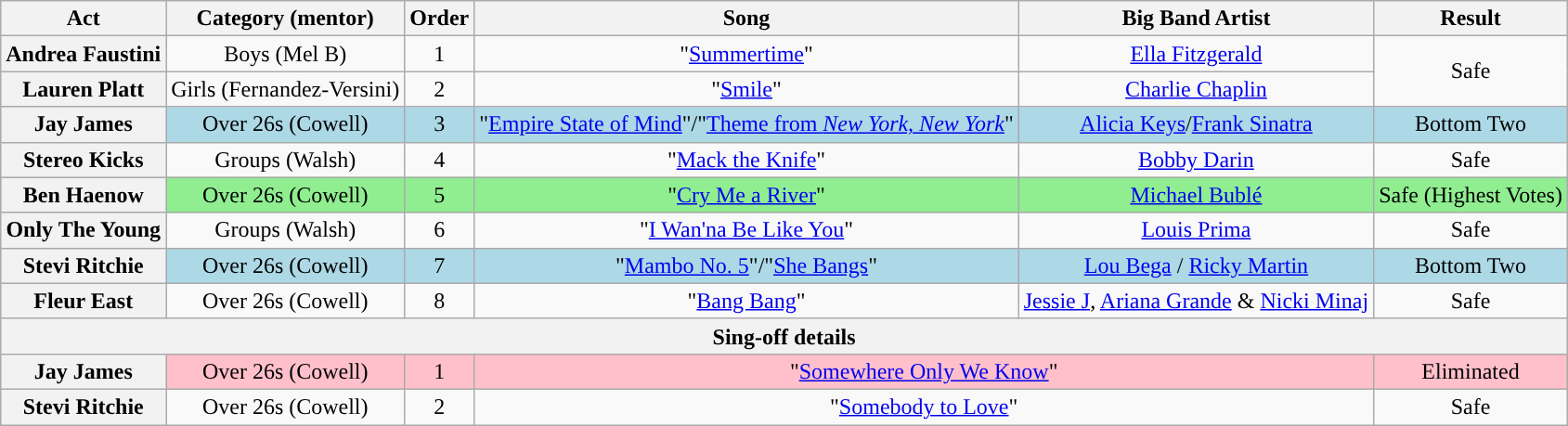<table class="wikitable plainrowheaders" style="text-align:center;">
<tr>
<th scope="col">Act</th>
<th scope="col">Category (mentor)</th>
<th scope="col">Order</th>
<th scope="col">Song</th>
<th scope="col">Big Band Artist</th>
<th scope="col">Result</th>
</tr>
<tr>
<th scope="row">Andrea Faustini</th>
<td>Boys (Mel B)</td>
<td>1</td>
<td>"<a href='#'>Summertime</a>"</td>
<td><a href='#'>Ella Fitzgerald</a></td>
<td rowspan=2>Safe</td>
</tr>
<tr>
<th scope="row">Lauren Platt</th>
<td>Girls (Fernandez-Versini)</td>
<td>2</td>
<td>"<a href='#'>Smile</a>"</td>
<td><a href='#'>Charlie Chaplin</a></td>
</tr>
<tr style="background:lightblue;">
<th scope="row">Jay James</th>
<td>Over 26s (Cowell)</td>
<td>3</td>
<td>"<a href='#'>Empire State of Mind</a>"/"<a href='#'>Theme from <em>New York, New York</em></a>"</td>
<td><a href='#'>Alicia Keys</a>/<a href='#'>Frank Sinatra</a></td>
<td>Bottom Two</td>
</tr>
<tr>
<th scope="row">Stereo Kicks</th>
<td>Groups (Walsh)</td>
<td>4</td>
<td>"<a href='#'>Mack the Knife</a>"</td>
<td><a href='#'>Bobby Darin</a></td>
<td>Safe</td>
</tr>
<tr style="background:lightgreen;">
<th scope="row">Ben Haenow</th>
<td>Over 26s (Cowell)</td>
<td>5</td>
<td>"<a href='#'>Cry Me a River</a>"</td>
<td><a href='#'>Michael Bublé</a></td>
<td>Safe (Highest Votes)</td>
</tr>
<tr>
<th scope="row">Only The Young</th>
<td>Groups (Walsh)</td>
<td>6</td>
<td>"<a href='#'>I Wan'na Be Like You</a>"</td>
<td><a href='#'>Louis Prima</a></td>
<td>Safe</td>
</tr>
<tr style="background:lightblue;">
<th scope="row">Stevi Ritchie</th>
<td>Over 26s (Cowell)</td>
<td>7</td>
<td>"<a href='#'>Mambo No. 5</a>"/"<a href='#'>She Bangs</a>"</td>
<td><a href='#'>Lou Bega</a> / <a href='#'>Ricky Martin</a></td>
<td>Bottom Two</td>
</tr>
<tr>
<th scope="row">Fleur East</th>
<td>Over 26s (Cowell)</td>
<td>8</td>
<td>"<a href='#'>Bang Bang</a>"</td>
<td><a href='#'>Jessie J</a>, <a href='#'>Ariana Grande</a> & <a href='#'>Nicki Minaj</a></td>
<td>Safe</td>
</tr>
<tr>
<th colspan=6>Sing-off details</th>
</tr>
<tr style="background:pink;">
<th scope="row">Jay James</th>
<td>Over 26s (Cowell)</td>
<td>1</td>
<td colspan=2>"<a href='#'>Somewhere Only We Know</a>"</td>
<td>Eliminated</td>
</tr>
<tr>
<th scope="row">Stevi Ritchie</th>
<td>Over 26s (Cowell)</td>
<td>2</td>
<td colspan=2>"<a href='#'>Somebody to Love</a>"</td>
<td>Safe</td>
</tr>
</table>
